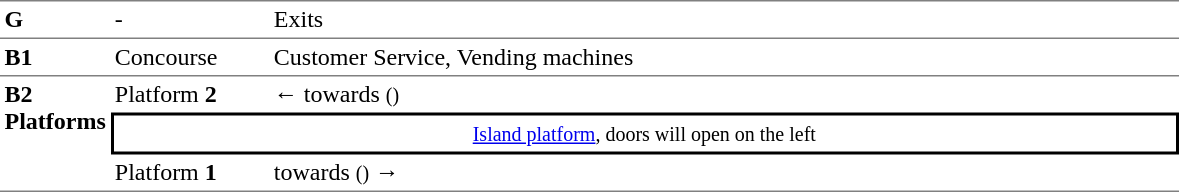<table table border=0 cellspacing=0 cellpadding=3>
<tr>
<td style="border-top:solid 1px gray;" width=50 valign=top><strong>G</strong></td>
<td style="border-top:solid 1px gray;" width=100 valign=top>-</td>
<td style="border-top:solid 1px gray;" width=600 valign=top>Exits</td>
</tr>
<tr>
<td style="border-bottom:solid 1px gray; border-top:solid 1px gray;" valign=top width=50><strong>B1</strong></td>
<td style="border-bottom:solid 1px gray; border-top:solid 1px gray;" valign=top width=100>Concourse<br></td>
<td style="border-bottom:solid 1px gray; border-top:solid 1px gray;" valign=top width=390>Customer Service, Vending machines</td>
</tr>
<tr>
<td style="border-bottom:solid 1px gray;" rowspan="3" valign=top><strong>B2<br>Platforms</strong></td>
<td>Platform <span> <strong>2</strong></span></td>
<td>←  towards  <small>()</small></td>
</tr>
<tr>
<td style="border-right:solid 2px black;border-left:solid 2px black;border-top:solid 2px black;border-bottom:solid 2px black;text-align:center;" colspan=2><small><a href='#'>Island platform</a>, doors will open on the left</small></td>
</tr>
<tr>
<td style="border-bottom:solid 1px gray;">Platform <span> <strong>1</strong></span></td>
<td style="border-bottom:solid 1px gray;"> towards  <small>()</small> →</td>
</tr>
</table>
